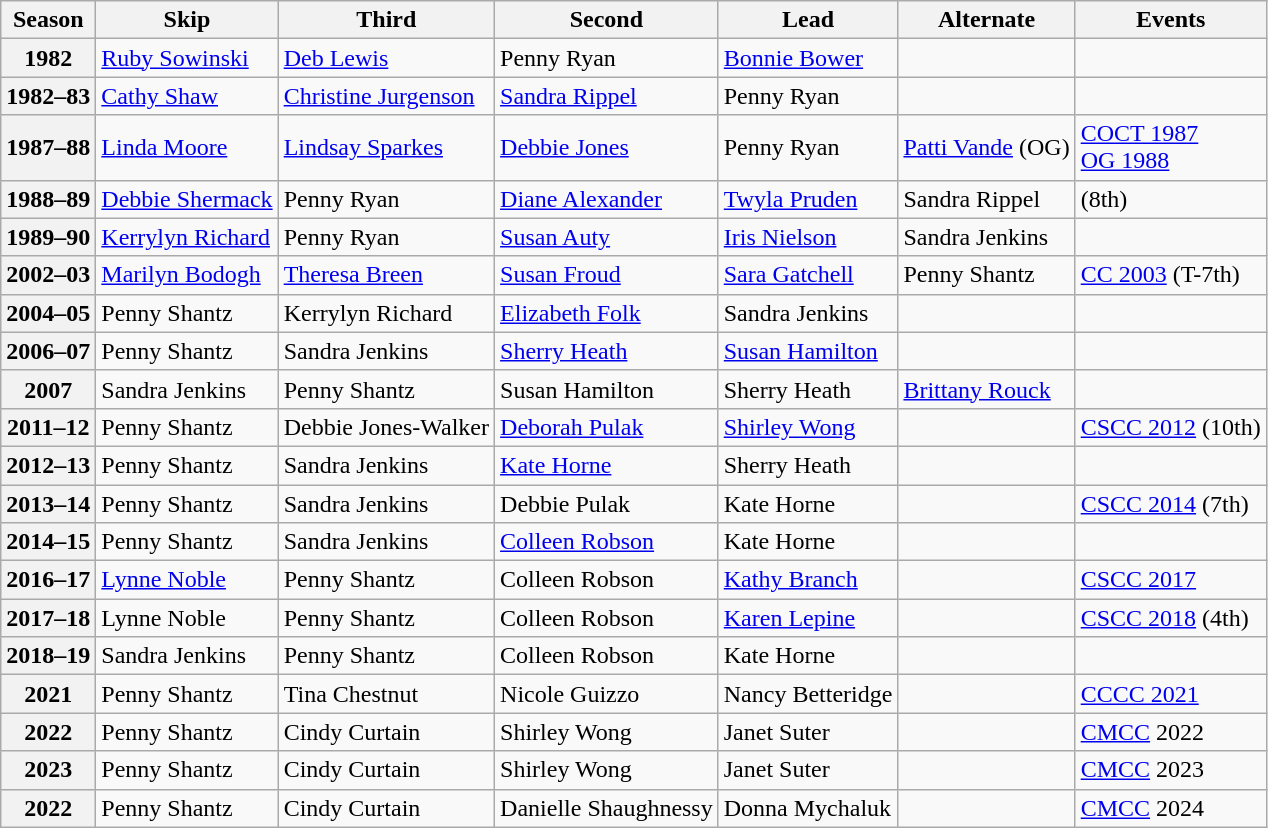<table class="wikitable">
<tr>
<th scope="col">Season</th>
<th scope="col">Skip</th>
<th scope="col">Third</th>
<th scope="col">Second</th>
<th scope="col">Lead</th>
<th scope="col">Alternate</th>
<th scope="col">Events</th>
</tr>
<tr>
<th scope="row">1982</th>
<td><a href='#'>Ruby Sowinski</a></td>
<td><a href='#'>Deb Lewis</a></td>
<td>Penny Ryan</td>
<td><a href='#'>Bonnie Bower</a></td>
<td></td>
<td></td>
</tr>
<tr>
<th scope="row">1982–83</th>
<td><a href='#'>Cathy Shaw</a></td>
<td><a href='#'>Christine Jurgenson</a></td>
<td><a href='#'>Sandra Rippel</a></td>
<td>Penny Ryan</td>
<td></td>
<td> </td>
</tr>
<tr>
<th scope="row">1987–88</th>
<td><a href='#'>Linda Moore</a></td>
<td><a href='#'>Lindsay Sparkes</a></td>
<td><a href='#'>Debbie Jones</a></td>
<td>Penny Ryan</td>
<td><a href='#'>Patti Vande</a> (OG)</td>
<td><a href='#'>COCT 1987</a> <br><a href='#'>OG 1988</a> </td>
</tr>
<tr>
<th scope="row">1988–89</th>
<td><a href='#'>Debbie Shermack</a></td>
<td>Penny Ryan</td>
<td><a href='#'>Diane Alexander</a></td>
<td><a href='#'>Twyla Pruden</a></td>
<td>Sandra Rippel</td>
<td> (8th)</td>
</tr>
<tr>
<th scope="row">1989–90</th>
<td><a href='#'>Kerrylyn Richard</a></td>
<td>Penny Ryan</td>
<td><a href='#'>Susan Auty</a></td>
<td><a href='#'>Iris Nielson</a></td>
<td>Sandra Jenkins</td>
<td></td>
</tr>
<tr>
<th scope="row">2002–03</th>
<td><a href='#'>Marilyn Bodogh</a></td>
<td><a href='#'>Theresa Breen</a></td>
<td><a href='#'>Susan Froud</a></td>
<td><a href='#'>Sara Gatchell</a></td>
<td>Penny Shantz</td>
<td><a href='#'>CC 2003</a> (T-7th)</td>
</tr>
<tr>
<th scope="row">2004–05</th>
<td>Penny Shantz</td>
<td>Kerrylyn Richard</td>
<td><a href='#'>Elizabeth Folk</a></td>
<td>Sandra Jenkins</td>
<td></td>
<td></td>
</tr>
<tr>
<th scope="row">2006–07</th>
<td>Penny Shantz</td>
<td>Sandra Jenkins</td>
<td><a href='#'>Sherry Heath</a></td>
<td><a href='#'>Susan Hamilton</a></td>
<td></td>
<td></td>
</tr>
<tr>
<th scope="row">2007</th>
<td>Sandra Jenkins</td>
<td>Penny Shantz</td>
<td>Susan Hamilton</td>
<td>Sherry Heath</td>
<td><a href='#'>Brittany Rouck</a></td>
<td></td>
</tr>
<tr>
<th scope="row">2011–12</th>
<td>Penny Shantz</td>
<td>Debbie Jones-Walker</td>
<td><a href='#'>Deborah Pulak</a></td>
<td><a href='#'>Shirley Wong</a></td>
<td></td>
<td><a href='#'>CSCC 2012</a> (10th)</td>
</tr>
<tr>
<th scope="row">2012–13</th>
<td>Penny Shantz</td>
<td>Sandra Jenkins</td>
<td><a href='#'>Kate Horne</a></td>
<td>Sherry Heath</td>
<td></td>
<td></td>
</tr>
<tr>
<th scope="row">2013–14</th>
<td>Penny Shantz</td>
<td>Sandra Jenkins</td>
<td>Debbie Pulak</td>
<td>Kate Horne</td>
<td></td>
<td><a href='#'>CSCC 2014</a> (7th)</td>
</tr>
<tr>
<th scope="row">2014–15</th>
<td>Penny Shantz</td>
<td>Sandra Jenkins</td>
<td><a href='#'>Colleen Robson</a></td>
<td>Kate Horne</td>
<td></td>
<td></td>
</tr>
<tr>
<th scope="row">2016–17</th>
<td><a href='#'>Lynne Noble</a></td>
<td>Penny Shantz</td>
<td>Colleen Robson</td>
<td><a href='#'>Kathy Branch</a></td>
<td></td>
<td><a href='#'>CSCC 2017</a> </td>
</tr>
<tr>
<th scope="row">2017–18</th>
<td>Lynne Noble</td>
<td>Penny Shantz</td>
<td>Colleen Robson</td>
<td><a href='#'>Karen Lepine</a></td>
<td></td>
<td><a href='#'>CSCC 2018</a> (4th)</td>
</tr>
<tr>
<th scope="row">2018–19</th>
<td>Sandra Jenkins</td>
<td>Penny Shantz</td>
<td>Colleen Robson</td>
<td>Kate Horne</td>
<td></td>
<td></td>
</tr>
<tr>
<th scope="row">2021</th>
<td>Penny Shantz</td>
<td>Tina Chestnut</td>
<td>Nicole Guizzo</td>
<td>Nancy Betteridge</td>
<td></td>
<td><a href='#'>CCCC 2021</a></td>
</tr>
<tr>
<th scope="row">2022</th>
<td>Penny Shantz</td>
<td>Cindy Curtain</td>
<td>Shirley Wong</td>
<td>Janet Suter</td>
<td></td>
<td><a href='#'>CMCC</a> 2022 </td>
</tr>
<tr>
<th scope="row">2023</th>
<td>Penny Shantz</td>
<td>Cindy Curtain</td>
<td>Shirley Wong</td>
<td>Janet Suter</td>
<td></td>
<td><a href='#'>CMCC</a> 2023 </td>
</tr>
<tr>
<th scope="row">2022</th>
<td>Penny Shantz</td>
<td>Cindy Curtain</td>
<td>Danielle Shaughnessy</td>
<td>Donna Mychaluk</td>
<td></td>
<td><a href='#'>CMCC</a> 2024 </td>
</tr>
</table>
